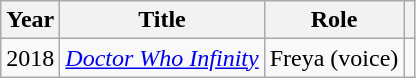<table class="wikitable sortable">
<tr>
<th>Year</th>
<th>Title</th>
<th>Role</th>
<th class="unsortable"></th>
</tr>
<tr>
<td>2018</td>
<td><em><a href='#'>Doctor Who Infinity</a></em></td>
<td>Freya (voice)</td>
<td></td>
</tr>
</table>
